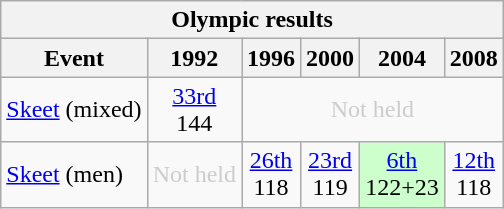<table class="wikitable" style="text-align: center">
<tr>
<th colspan=6>Olympic results</th>
</tr>
<tr>
<th>Event</th>
<th>1992</th>
<th>1996</th>
<th>2000</th>
<th>2004</th>
<th>2008</th>
</tr>
<tr>
<td align=left><a href='#'>Skeet</a> (mixed)</td>
<td><a href='#'>33rd</a><br>144</td>
<td colspan=4 style="color: #cccccc">Not held</td>
</tr>
<tr>
<td align=left><a href='#'>Skeet</a> (men)</td>
<td style="color: #cccccc">Not held</td>
<td><a href='#'>26th</a><br>118</td>
<td><a href='#'>23rd</a><br>119</td>
<td style="background: #ccffcc"><a href='#'>6th</a><br>122+23</td>
<td><a href='#'>12th</a><br>118</td>
</tr>
</table>
